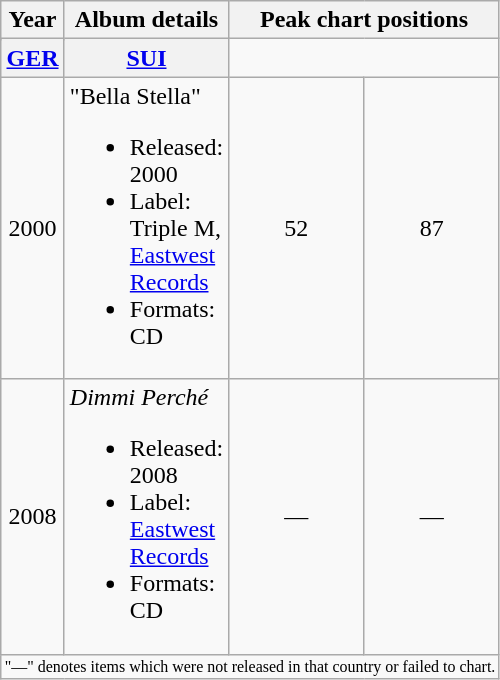<table class="wikitable plainrowheaders" style="text-align:center;" border="1">
<tr>
<th scope="col" rowspan="2">Year</th>
<th scope="col" rowspan="2">Album details</th>
<th scope="col" colspan="2">Peak chart positions</th>
</tr>
<tr style="font-size:smaller;">
</tr>
<tr>
<th width="35"><a href='#'>GER</a><br></th>
<th width="35"><a href='#'>SUI</a><br></th>
</tr>
<tr>
<td>2000</td>
<td scope="row" align="left">"Bella Stella"<br><ul><li>Released: 2000</li><li>Label: Triple M, <a href='#'>Eastwest Records</a> </li><li>Formats: CD</li></ul></td>
<td>52</td>
<td>87</td>
</tr>
<tr>
<td>2008</td>
<td scope="row" align="left"><em>Dimmi Perché</em><br><ul><li>Released: 2008</li><li>Label: <a href='#'>Eastwest Records</a> </li><li>Formats: CD</li></ul></td>
<td>—</td>
<td>—</td>
</tr>
<tr>
<td colspan="15" style="font-size:8pt">"—" denotes items which were not released in that country or failed to chart.</td>
</tr>
</table>
